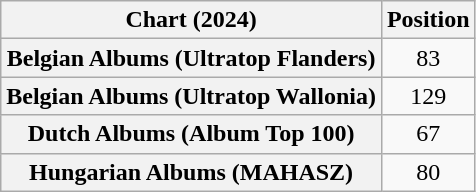<table class="wikitable sortable plainrowheaders" style="text-align:center">
<tr>
<th scope="col">Chart (2024)</th>
<th scope="col">Position</th>
</tr>
<tr>
<th scope="row">Belgian Albums (Ultratop Flanders)</th>
<td>83</td>
</tr>
<tr>
<th scope="row">Belgian Albums (Ultratop Wallonia)</th>
<td>129</td>
</tr>
<tr>
<th scope="row">Dutch Albums (Album Top 100)</th>
<td>67</td>
</tr>
<tr>
<th scope="row">Hungarian Albums (MAHASZ)</th>
<td>80</td>
</tr>
</table>
